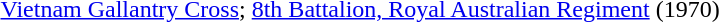<table>
<tr>
<td></td>
<td><a href='#'>Vietnam Gallantry Cross</a>;</td>
<td><a href='#'>8th Battalion, Royal Australian Regiment</a> (1970)</td>
</tr>
</table>
